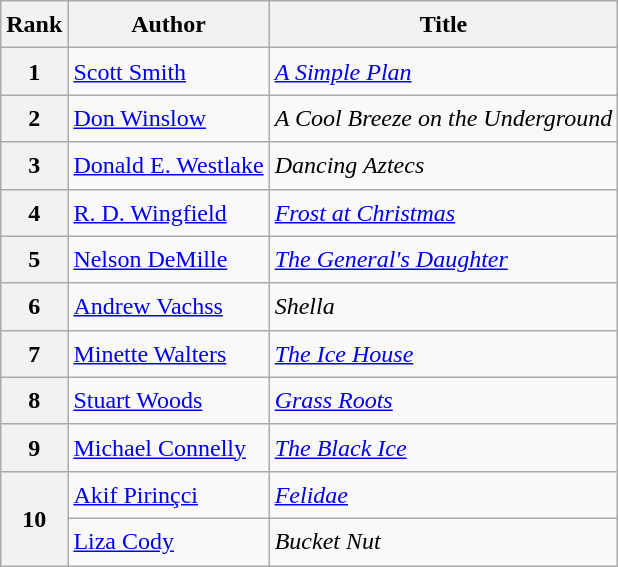<table class="wikitable sortable" style="font-size:1.00em; line-height:1.5em;">
<tr>
<th>Rank</th>
<th>Author</th>
<th>Title</th>
</tr>
<tr>
<th>1</th>
<td><a href='#'>Scott Smith</a></td>
<td><em><a href='#'>A Simple Plan</a></em></td>
</tr>
<tr>
<th>2</th>
<td><a href='#'>Don Winslow</a></td>
<td><em>A Cool Breeze on the Underground</em></td>
</tr>
<tr>
<th>3</th>
<td><a href='#'>Donald E. Westlake</a></td>
<td><em>Dancing Aztecs</em></td>
</tr>
<tr>
<th>4</th>
<td><a href='#'>R. D. Wingfield</a></td>
<td><em><a href='#'>Frost at Christmas</a></em></td>
</tr>
<tr>
<th>5</th>
<td><a href='#'>Nelson DeMille</a></td>
<td><em><a href='#'>The General's Daughter</a></em></td>
</tr>
<tr>
<th>6</th>
<td><a href='#'>Andrew Vachss</a></td>
<td><em>Shella</em></td>
</tr>
<tr>
<th>7</th>
<td><a href='#'>Minette Walters</a></td>
<td><em><a href='#'>The Ice House</a></em></td>
</tr>
<tr>
<th>8</th>
<td><a href='#'>Stuart Woods</a></td>
<td><em><a href='#'>Grass Roots</a></em></td>
</tr>
<tr>
<th>9</th>
<td><a href='#'>Michael Connelly</a></td>
<td><em><a href='#'>The Black Ice</a></em></td>
</tr>
<tr>
<th rowspan="2">10</th>
<td><a href='#'>Akif Pirinçci</a></td>
<td><em><a href='#'>Felidae</a></em></td>
</tr>
<tr>
<td><a href='#'>Liza Cody</a></td>
<td><em>Bucket Nut</em></td>
</tr>
</table>
